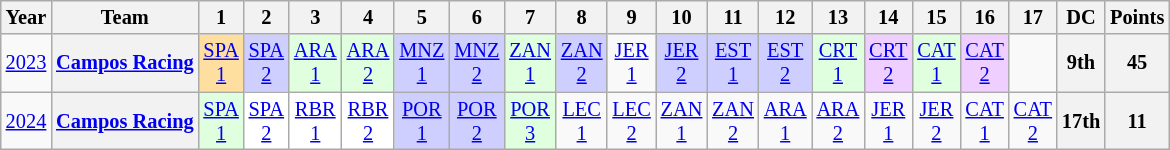<table class="wikitable" style="text-align:center; font-size:85%">
<tr>
<th>Year</th>
<th>Team</th>
<th>1</th>
<th>2</th>
<th>3</th>
<th>4</th>
<th>5</th>
<th>6</th>
<th>7</th>
<th>8</th>
<th>9</th>
<th>10</th>
<th>11</th>
<th>12</th>
<th>13</th>
<th>14</th>
<th>15</th>
<th>16</th>
<th>17</th>
<th>DC</th>
<th>Points</th>
</tr>
<tr>
<td><a href='#'>2023</a></td>
<th nowrap><a href='#'>Campos Racing</a></th>
<td style="background:#FFDF9F"><a href='#'>SPA<br>1</a><br></td>
<td style="background:#CFCFFF"><a href='#'>SPA<br>2</a><br></td>
<td style="background:#DFFFDF"><a href='#'>ARA<br>1</a><br></td>
<td style="background:#DFFFDF"><a href='#'>ARA<br>2</a><br></td>
<td style="background:#CFCFFF"><a href='#'>MNZ<br>1</a><br></td>
<td style="background:#CFCFFF"><a href='#'>MNZ<br>2</a><br></td>
<td style="background:#DFFFDF"><a href='#'>ZAN<br>1</a><br></td>
<td style="background:#CFCFFF"><a href='#'>ZAN<br>2</a><br></td>
<td><a href='#'>JER<br>1</a><br></td>
<td style="background:#CFCFFF"><a href='#'>JER<br>2</a><br></td>
<td style="background:#CFCFFF"><a href='#'>EST<br>1</a><br></td>
<td style="background:#CFCFFF"><a href='#'>EST<br>2</a><br></td>
<td style="background:#DFFFDF"><a href='#'>CRT<br>1</a><br></td>
<td style="background:#EFCFFF"><a href='#'>CRT<br>2</a><br></td>
<td style="background:#DFFFDF"><a href='#'>CAT<br>1</a><br></td>
<td style="background:#EFCFFF"><a href='#'>CAT<br>2</a><br></td>
<td></td>
<th>9th</th>
<th>45</th>
</tr>
<tr>
<td><a href='#'>2024</a></td>
<th nowrap><a href='#'>Campos Racing</a></th>
<td style="background:#DFFFDF;"><a href='#'>SPA<br>1</a><br></td>
<td style="background:#FFFFFF;"><a href='#'>SPA<br>2</a><br></td>
<td style="background:#FFFFFF;"><a href='#'>RBR<br>1</a><br></td>
<td style="background:#FFFFFF;"><a href='#'>RBR<br>2</a><br></td>
<td style="background:#CFCFFF;"><a href='#'>POR<br>1</a><br></td>
<td style="background:#CFCFFF;"><a href='#'>POR<br>2</a><br></td>
<td style="background:#DFFFDF"><a href='#'>POR<br>3</a><br></td>
<td><a href='#'>LEC<br>1</a></td>
<td><a href='#'>LEC<br>2</a></td>
<td><a href='#'>ZAN<br>1</a></td>
<td><a href='#'>ZAN<br>2</a></td>
<td><a href='#'>ARA<br>1</a></td>
<td><a href='#'>ARA<br>2</a></td>
<td><a href='#'>JER<br>1</a></td>
<td><a href='#'>JER<br>2</a></td>
<td><a href='#'>CAT<br>1</a></td>
<td><a href='#'>CAT<br>2</a></td>
<th>17th</th>
<th>11</th>
</tr>
</table>
